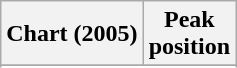<table class="wikitable plainrowheaders" style="text-align:center">
<tr>
<th>Chart (2005)</th>
<th>Peak<br>position</th>
</tr>
<tr>
</tr>
<tr>
</tr>
<tr>
</tr>
</table>
